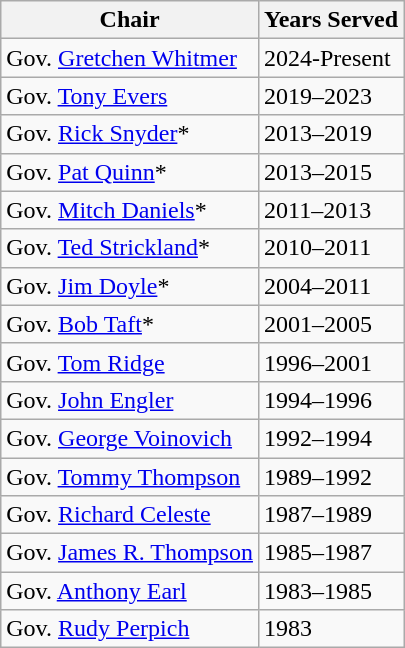<table class="wikitable">
<tr>
<th>Chair</th>
<th>Years Served</th>
</tr>
<tr>
<td>Gov. <a href='#'>Gretchen Whitmer</a></td>
<td>2024-Present</td>
</tr>
<tr>
<td>Gov. <a href='#'>Tony Evers</a></td>
<td>2019–2023</td>
</tr>
<tr>
<td>Gov. <a href='#'>Rick Snyder</a>*</td>
<td>2013–2019</td>
</tr>
<tr>
<td>Gov. <a href='#'>Pat Quinn</a>*</td>
<td>2013–2015</td>
</tr>
<tr>
<td>Gov. <a href='#'>Mitch Daniels</a>*</td>
<td>2011–2013</td>
</tr>
<tr>
<td>Gov. <a href='#'>Ted Strickland</a>*</td>
<td>2010–2011</td>
</tr>
<tr>
<td>Gov. <a href='#'>Jim Doyle</a>*</td>
<td>2004–2011</td>
</tr>
<tr>
<td>Gov. <a href='#'>Bob Taft</a>*</td>
<td>2001–2005</td>
</tr>
<tr>
<td>Gov. <a href='#'>Tom Ridge</a></td>
<td>1996–2001</td>
</tr>
<tr>
<td>Gov. <a href='#'>John Engler</a></td>
<td>1994–1996</td>
</tr>
<tr>
<td>Gov. <a href='#'>George Voinovich</a></td>
<td>1992–1994</td>
</tr>
<tr>
<td>Gov. <a href='#'>Tommy Thompson</a></td>
<td>1989–1992</td>
</tr>
<tr>
<td>Gov. <a href='#'>Richard Celeste</a></td>
<td>1987–1989</td>
</tr>
<tr>
<td>Gov. <a href='#'>James R. Thompson</a></td>
<td>1985–1987</td>
</tr>
<tr>
<td>Gov. <a href='#'>Anthony Earl</a></td>
<td>1983–1985</td>
</tr>
<tr>
<td>Gov. <a href='#'>Rudy Perpich</a></td>
<td>1983</td>
</tr>
</table>
